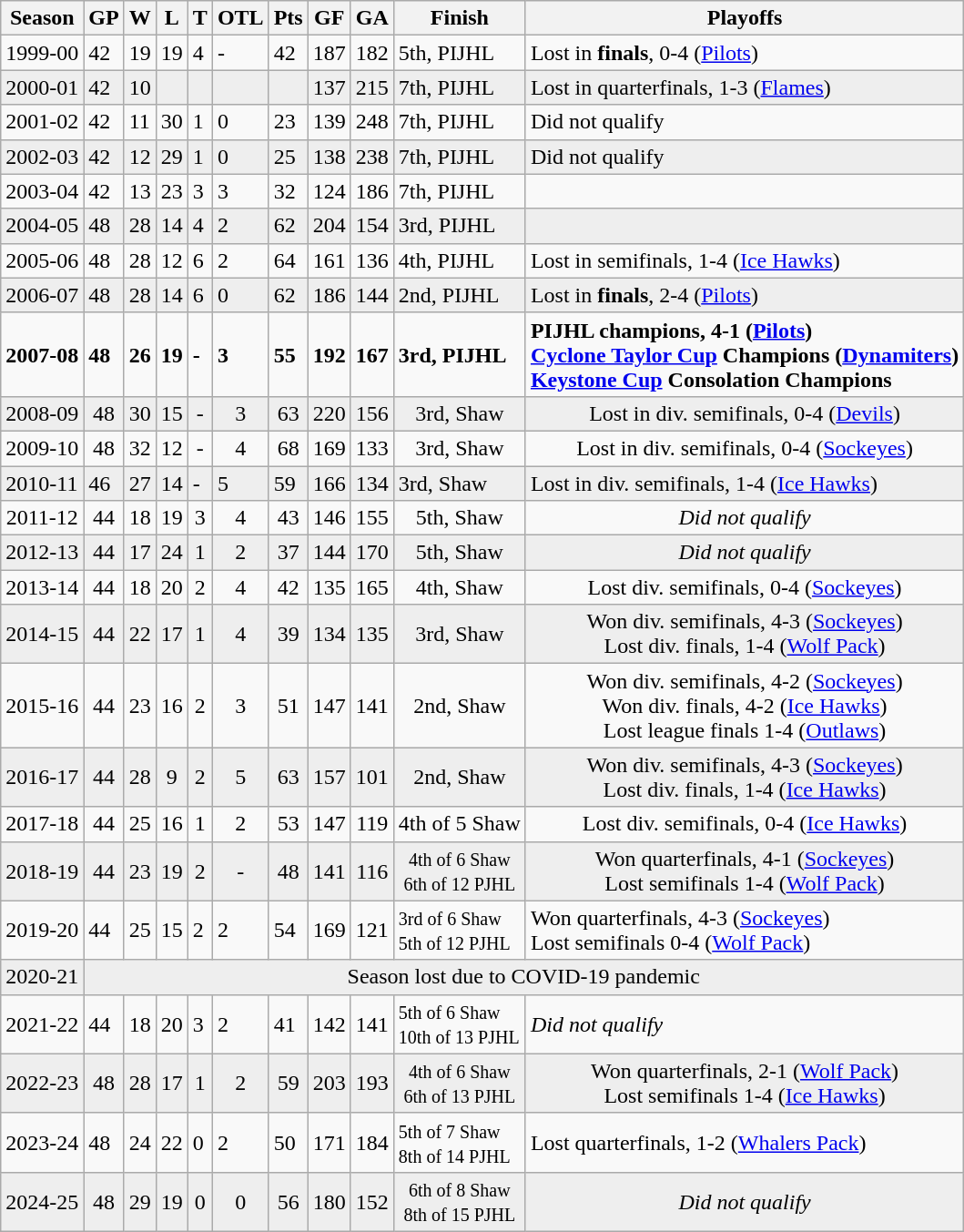<table class="wikitable">
<tr>
<th>Season</th>
<th>GP</th>
<th>W</th>
<th>L</th>
<th>T</th>
<th>OTL</th>
<th>Pts</th>
<th>GF</th>
<th>GA</th>
<th>Finish</th>
<th>Playoffs</th>
</tr>
<tr>
<td>1999-00</td>
<td>42</td>
<td>19</td>
<td>19</td>
<td>4</td>
<td>-</td>
<td>42</td>
<td>187</td>
<td>182</td>
<td>5th, PIJHL</td>
<td>Lost in <strong>finals</strong>, 0-4 (<a href='#'>Pilots</a>)</td>
</tr>
<tr style="background:#eee;">
<td>2000-01</td>
<td>42</td>
<td>10</td>
<td></td>
<td></td>
<td></td>
<td></td>
<td>137</td>
<td>215</td>
<td>7th, PIJHL</td>
<td>Lost in quarterfinals, 1-3 (<a href='#'>Flames</a>)</td>
</tr>
<tr>
<td>2001-02</td>
<td>42</td>
<td>11</td>
<td>30</td>
<td>1</td>
<td>0</td>
<td>23</td>
<td>139</td>
<td>248</td>
<td>7th, PIJHL</td>
<td>Did not qualify</td>
</tr>
<tr style="background:#eee;">
<td>2002-03</td>
<td>42</td>
<td>12</td>
<td>29</td>
<td>1</td>
<td>0</td>
<td>25</td>
<td>138</td>
<td>238</td>
<td>7th, PIJHL</td>
<td>Did not qualify</td>
</tr>
<tr>
<td>2003-04</td>
<td>42</td>
<td>13</td>
<td>23</td>
<td>3</td>
<td>3</td>
<td>32</td>
<td>124</td>
<td>186</td>
<td>7th, PIJHL</td>
<td></td>
</tr>
<tr style="background:#eee;">
<td>2004-05</td>
<td>48</td>
<td>28</td>
<td>14</td>
<td>4</td>
<td>2</td>
<td>62</td>
<td>204</td>
<td>154</td>
<td>3rd, PIJHL</td>
<td></td>
</tr>
<tr>
<td>2005-06</td>
<td>48</td>
<td>28</td>
<td>12</td>
<td>6</td>
<td>2</td>
<td>64</td>
<td>161</td>
<td>136</td>
<td>4th, PIJHL</td>
<td>Lost in semifinals, 1-4 (<a href='#'>Ice Hawks</a>)</td>
</tr>
<tr style="background:#eee;">
<td>2006-07</td>
<td>48</td>
<td>28</td>
<td>14</td>
<td>6</td>
<td>0</td>
<td>62</td>
<td>186</td>
<td>144</td>
<td>2nd, PIJHL</td>
<td>Lost in <strong>finals</strong>, 2-4 (<a href='#'>Pilots</a>)</td>
</tr>
<tr style="font-weight:bold">
<td>2007-08</td>
<td>48</td>
<td>26</td>
<td>19</td>
<td>-</td>
<td>3</td>
<td>55</td>
<td>192</td>
<td>167</td>
<td>3rd, PIJHL</td>
<td>PIJHL champions, 4-1 (<a href='#'>Pilots</a>)<br><a href='#'>Cyclone Taylor Cup</a> Champions (<a href='#'>Dynamiters</a>)<br><a href='#'>Keystone Cup</a> Consolation Champions</td>
</tr>
<tr style="background:#eee;" align="center">
<td>2008-09</td>
<td>48</td>
<td>30</td>
<td>15</td>
<td>-</td>
<td>3</td>
<td>63</td>
<td>220</td>
<td>156</td>
<td>3rd, Shaw</td>
<td>Lost in div. semifinals, 0-4 (<a href='#'>Devils</a>)</td>
</tr>
<tr align="center">
<td>2009-10</td>
<td>48</td>
<td>32</td>
<td>12</td>
<td>-</td>
<td>4</td>
<td>68</td>
<td>169</td>
<td>133</td>
<td>3rd, Shaw</td>
<td>Lost in div. semifinals, 0-4 (<a href='#'>Sockeyes</a>)</td>
</tr>
<tr style="background:#eee;">
<td>2010-11</td>
<td>46</td>
<td>27</td>
<td>14</td>
<td>-</td>
<td>5</td>
<td>59</td>
<td>166</td>
<td>134</td>
<td>3rd, Shaw</td>
<td>Lost in div. semifinals, 1-4 (<a href='#'>Ice Hawks</a>)</td>
</tr>
<tr align="center">
<td>2011-12</td>
<td>44</td>
<td>18</td>
<td>19</td>
<td>3</td>
<td>4</td>
<td>43</td>
<td>146</td>
<td>155</td>
<td>5th, Shaw</td>
<td><em>Did not qualify</em></td>
</tr>
<tr style="background:#eee;" align="center">
<td>2012-13</td>
<td>44</td>
<td>17</td>
<td>24</td>
<td>1</td>
<td>2</td>
<td>37</td>
<td>144</td>
<td>170</td>
<td>5th, Shaw</td>
<td><em>Did not qualify</em></td>
</tr>
<tr align="center">
<td>2013-14</td>
<td>44</td>
<td>18</td>
<td>20</td>
<td>2</td>
<td>4</td>
<td>42</td>
<td>135</td>
<td>165</td>
<td>4th, Shaw</td>
<td>Lost div. semifinals, 0-4 (<a href='#'>Sockeyes</a>)</td>
</tr>
<tr style="background:#eee;" align="center">
<td>2014-15</td>
<td>44</td>
<td>22</td>
<td>17</td>
<td>1</td>
<td>4</td>
<td>39</td>
<td>134</td>
<td>135</td>
<td>3rd, Shaw</td>
<td>Won div. semifinals, 4-3 (<a href='#'>Sockeyes</a>)<br>Lost div. finals, 1-4 (<a href='#'>Wolf Pack</a>)</td>
</tr>
<tr align="center">
<td>2015-16</td>
<td>44</td>
<td>23</td>
<td>16</td>
<td>2</td>
<td>3</td>
<td>51</td>
<td>147</td>
<td>141</td>
<td>2nd, Shaw</td>
<td>Won div. semifinals, 4-2 (<a href='#'>Sockeyes</a>)<br>Won div. finals, 4-2 (<a href='#'>Ice Hawks</a>)<br>Lost league finals 1-4 (<a href='#'>Outlaws</a>)</td>
</tr>
<tr style="background:#eee;" align="center">
<td>2016-17</td>
<td>44</td>
<td>28</td>
<td>9</td>
<td>2</td>
<td>5</td>
<td>63</td>
<td>157</td>
<td>101</td>
<td>2nd, Shaw</td>
<td>Won div. semifinals, 4-3 (<a href='#'>Sockeyes</a>)<br>Lost div. finals, 1-4 (<a href='#'>Ice Hawks</a>)</td>
</tr>
<tr align="center">
<td>2017-18</td>
<td>44</td>
<td>25</td>
<td>16</td>
<td>1</td>
<td>2</td>
<td>53</td>
<td>147</td>
<td>119</td>
<td>4th of 5 Shaw</td>
<td>Lost div. semifinals, 0-4 (<a href='#'>Ice Hawks</a>)</td>
</tr>
<tr style="background:#eee;" align="center">
<td>2018-19</td>
<td>44</td>
<td>23</td>
<td>19</td>
<td>2</td>
<td>-</td>
<td>48</td>
<td>141</td>
<td>116</td>
<td><small> 4th of 6 Shaw <br> 6th of 12 PJHL</small></td>
<td>Won quarterfinals, 4-1 (<a href='#'>Sockeyes</a>)<br> Lost semifinals 1-4 (<a href='#'>Wolf Pack</a>)</td>
</tr>
<tr>
<td>2019-20</td>
<td>44</td>
<td>25</td>
<td>15</td>
<td>2</td>
<td>2</td>
<td>54</td>
<td>169</td>
<td>121</td>
<td><small> 3rd of 6 Shaw <br> 5th of 12 PJHL</small></td>
<td>Won quarterfinals, 4-3 (<a href='#'>Sockeyes</a>)<br> Lost semifinals 0-4 (<a href='#'>Wolf Pack</a>)</td>
</tr>
<tr style="background:#eee;" align="center">
<td>2020-21</td>
<td colspan="10">Season lost due to COVID-19 pandemic</td>
</tr>
<tr>
<td>2021-22</td>
<td>44</td>
<td>18</td>
<td>20</td>
<td>3</td>
<td>2</td>
<td>41</td>
<td>142</td>
<td>141</td>
<td><small> 5th of 6 Shaw <br> 10th of 13 PJHL</small></td>
<td><em>Did not qualify</em></td>
</tr>
<tr style="background:#eee;" align="center">
<td>2022-23</td>
<td>48</td>
<td>28</td>
<td>17</td>
<td>1</td>
<td>2</td>
<td>59</td>
<td>203</td>
<td>193</td>
<td><small> 4th of 6 Shaw <br> 6th of 13 PJHL</small></td>
<td>Won quarterfinals, 2-1 (<a href='#'>Wolf Pack</a>)<br> Lost semifinals 1-4 (<a href='#'>Ice Hawks</a>)</td>
</tr>
<tr>
<td>2023-24</td>
<td>48</td>
<td>24</td>
<td>22</td>
<td>0</td>
<td>2</td>
<td>50</td>
<td>171</td>
<td>184</td>
<td><small> 5th of 7 Shaw <br> 8th of 14 PJHL</small></td>
<td>Lost quarterfinals, 1-2 (<a href='#'>Whalers Pack</a>)</td>
</tr>
<tr style="background:#eee;" align="center">
<td>2024-25</td>
<td>48</td>
<td>29</td>
<td>19</td>
<td>0</td>
<td>0</td>
<td>56</td>
<td>180</td>
<td>152</td>
<td><small> 6th of 8 Shaw <br> 8th of 15 PJHL</small></td>
<td><em>Did not qualify</em></td>
</tr>
</table>
